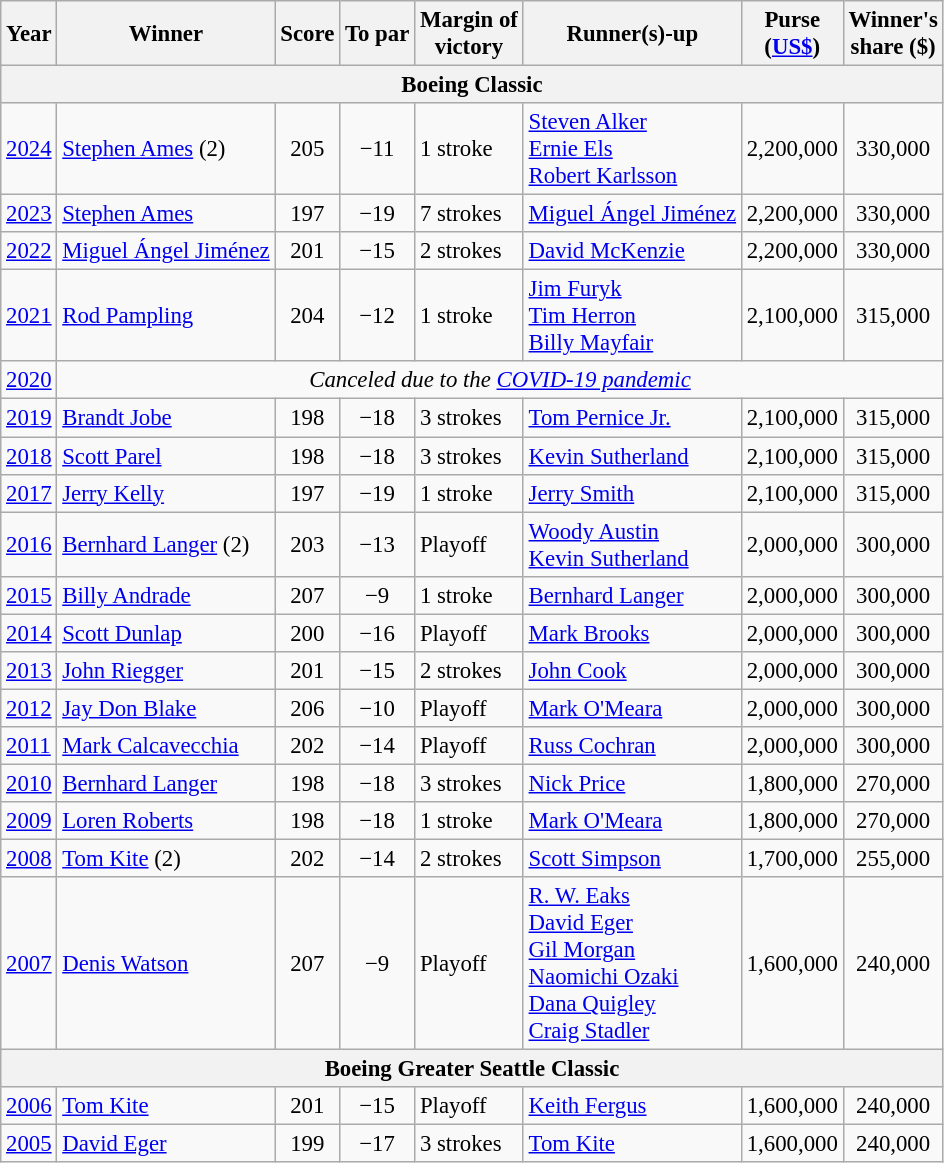<table class="wikitable" style="font-size:95%">
<tr>
<th>Year</th>
<th>Winner</th>
<th>Score</th>
<th>To par</th>
<th>Margin of<br>victory</th>
<th>Runner(s)-up</th>
<th>Purse<br>(<a href='#'>US$</a>)</th>
<th>Winner's<br>share ($)</th>
</tr>
<tr>
<th colspan="9">Boeing Classic</th>
</tr>
<tr>
<td><a href='#'>2024</a></td>
<td> <a href='#'>Stephen Ames</a> (2)</td>
<td align=center>205</td>
<td align=center>−11</td>
<td>1 stroke</td>
<td> <a href='#'>Steven Alker</a><br> <a href='#'>Ernie Els</a><br> <a href='#'>Robert Karlsson</a></td>
<td align=center>2,200,000</td>
<td align=center>330,000</td>
</tr>
<tr>
<td><a href='#'>2023</a></td>
<td> <a href='#'>Stephen Ames</a></td>
<td align=center>197</td>
<td align=center>−19</td>
<td>7 strokes</td>
<td> <a href='#'>Miguel Ángel Jiménez</a></td>
<td align=center>2,200,000</td>
<td align=center>330,000</td>
</tr>
<tr>
<td><a href='#'>2022</a></td>
<td> <a href='#'>Miguel Ángel Jiménez</a></td>
<td align=center>201</td>
<td align=center>−15</td>
<td>2 strokes</td>
<td> <a href='#'>David McKenzie</a></td>
<td align=center>2,200,000</td>
<td align=center>330,000</td>
</tr>
<tr>
<td><a href='#'>2021</a></td>
<td> <a href='#'>Rod Pampling</a></td>
<td align=center>204</td>
<td align=center>−12</td>
<td>1 stroke</td>
<td> <a href='#'>Jim Furyk</a><br> <a href='#'>Tim Herron</a><br> <a href='#'>Billy Mayfair</a></td>
<td align=center>2,100,000</td>
<td align=center>315,000</td>
</tr>
<tr>
<td><a href='#'>2020</a></td>
<td colspan="9" align=center><em>Canceled due to the <a href='#'>COVID-19 pandemic</a></em></td>
</tr>
<tr>
<td><a href='#'>2019</a></td>
<td> <a href='#'>Brandt Jobe</a></td>
<td align=center>198</td>
<td align=center>−18</td>
<td>3 strokes</td>
<td> <a href='#'>Tom Pernice Jr.</a></td>
<td align=center>2,100,000</td>
<td align=center>315,000</td>
</tr>
<tr>
<td><a href='#'>2018</a></td>
<td> <a href='#'>Scott Parel</a></td>
<td align=center>198</td>
<td align=center>−18</td>
<td>3 strokes</td>
<td> <a href='#'>Kevin Sutherland</a></td>
<td align=center>2,100,000</td>
<td align=center>315,000</td>
</tr>
<tr>
<td><a href='#'>2017</a></td>
<td> <a href='#'>Jerry Kelly</a></td>
<td align=center>197</td>
<td align=center>−19</td>
<td>1 stroke</td>
<td> <a href='#'>Jerry Smith</a></td>
<td align=center>2,100,000</td>
<td align=center>315,000</td>
</tr>
<tr>
<td><a href='#'>2016</a></td>
<td> <a href='#'>Bernhard Langer</a> (2)</td>
<td align=center>203</td>
<td align=center>−13</td>
<td>Playoff</td>
<td> <a href='#'>Woody Austin</a><br> <a href='#'>Kevin Sutherland</a></td>
<td align=center>2,000,000</td>
<td align=center>300,000</td>
</tr>
<tr>
<td><a href='#'>2015</a></td>
<td> <a href='#'>Billy Andrade</a></td>
<td align=center>207</td>
<td align=center>−9</td>
<td>1 stroke</td>
<td> <a href='#'>Bernhard Langer</a></td>
<td align=center>2,000,000</td>
<td align=center>300,000</td>
</tr>
<tr>
<td><a href='#'>2014</a></td>
<td> <a href='#'>Scott Dunlap</a></td>
<td align=center>200</td>
<td align=center>−16</td>
<td>Playoff</td>
<td> <a href='#'>Mark Brooks</a></td>
<td align=center>2,000,000</td>
<td align=center>300,000</td>
</tr>
<tr>
<td><a href='#'>2013</a></td>
<td> <a href='#'>John Riegger</a></td>
<td align=center>201</td>
<td align=center>−15</td>
<td>2 strokes</td>
<td> <a href='#'>John Cook</a></td>
<td align=center>2,000,000</td>
<td align=center>300,000</td>
</tr>
<tr>
<td><a href='#'>2012</a></td>
<td> <a href='#'>Jay Don Blake</a></td>
<td align=center>206</td>
<td align=center>−10</td>
<td>Playoff</td>
<td> <a href='#'>Mark O'Meara</a></td>
<td align=center>2,000,000</td>
<td align=center>300,000</td>
</tr>
<tr>
<td><a href='#'>2011</a></td>
<td> <a href='#'>Mark Calcavecchia</a></td>
<td align=center>202</td>
<td align=center>−14</td>
<td>Playoff</td>
<td> <a href='#'>Russ Cochran</a></td>
<td align=center>2,000,000</td>
<td align=center>300,000</td>
</tr>
<tr>
<td><a href='#'>2010</a></td>
<td> <a href='#'>Bernhard Langer</a></td>
<td align=center>198</td>
<td align=center>−18</td>
<td>3 strokes</td>
<td> <a href='#'>Nick Price</a></td>
<td align=center>1,800,000</td>
<td align=center>270,000</td>
</tr>
<tr>
<td><a href='#'>2009</a></td>
<td> <a href='#'>Loren Roberts</a></td>
<td align=center>198</td>
<td align=center>−18</td>
<td>1 stroke</td>
<td> <a href='#'>Mark O'Meara</a></td>
<td align=center>1,800,000</td>
<td align=center>270,000</td>
</tr>
<tr>
<td><a href='#'>2008</a></td>
<td> <a href='#'>Tom Kite</a> (2)</td>
<td align=center>202</td>
<td align=center>−14</td>
<td>2 strokes</td>
<td> <a href='#'>Scott Simpson</a></td>
<td align=center>1,700,000</td>
<td align=center>255,000</td>
</tr>
<tr>
<td><a href='#'>2007</a></td>
<td> <a href='#'>Denis Watson</a></td>
<td align=center>207</td>
<td align=center>−9</td>
<td>Playoff</td>
<td> <a href='#'>R. W. Eaks</a><br> <a href='#'>David Eger</a><br> <a href='#'>Gil Morgan</a><br> <a href='#'>Naomichi Ozaki</a><br> <a href='#'>Dana Quigley</a><br> <a href='#'>Craig Stadler</a></td>
<td align=center>1,600,000</td>
<td align=center>240,000</td>
</tr>
<tr>
<th colspan="9">Boeing Greater Seattle Classic</th>
</tr>
<tr>
<td><a href='#'>2006</a></td>
<td> <a href='#'>Tom Kite</a></td>
<td align=center>201</td>
<td align=center>−15</td>
<td>Playoff</td>
<td> <a href='#'>Keith Fergus</a></td>
<td align=center>1,600,000</td>
<td align=center>240,000</td>
</tr>
<tr>
<td><a href='#'>2005</a></td>
<td> <a href='#'>David Eger</a></td>
<td align=center>199</td>
<td align=center>−17</td>
<td>3 strokes</td>
<td> <a href='#'>Tom Kite</a></td>
<td align=center>1,600,000</td>
<td align=center>240,000</td>
</tr>
</table>
